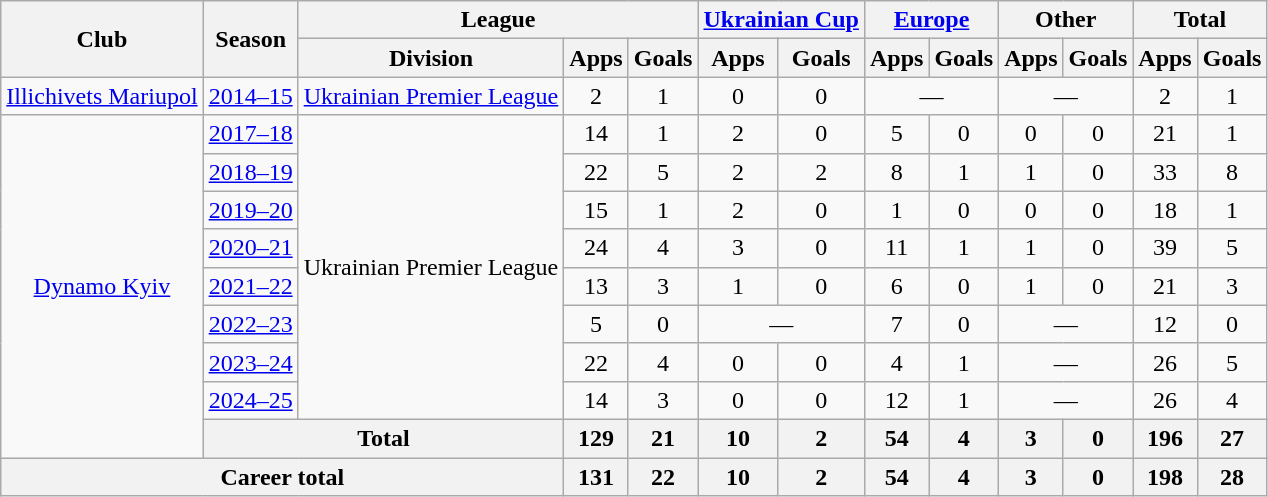<table class="wikitable" style="text-align:center">
<tr>
<th rowspan="2">Club</th>
<th rowspan="2">Season</th>
<th colspan="3">League</th>
<th colspan="2"><a href='#'>Ukrainian Cup</a></th>
<th colspan="2"><a href='#'>Europe</a></th>
<th colspan="2">Other</th>
<th colspan="2">Total</th>
</tr>
<tr>
<th>Division</th>
<th>Apps</th>
<th>Goals</th>
<th>Apps</th>
<th>Goals</th>
<th>Apps</th>
<th>Goals</th>
<th>Apps</th>
<th>Goals</th>
<th>Apps</th>
<th>Goals</th>
</tr>
<tr>
<td><a href='#'>Illichivets Mariupol</a></td>
<td><a href='#'>2014–15</a></td>
<td><a href='#'>Ukrainian Premier League</a></td>
<td>2</td>
<td>1</td>
<td>0</td>
<td>0</td>
<td colspan="2">—</td>
<td colspan="2">—</td>
<td>2</td>
<td>1</td>
</tr>
<tr>
<td rowspan="9"><a href='#'>Dynamo Kyiv</a></td>
<td><a href='#'>2017–18</a></td>
<td rowspan="8">Ukrainian Premier League</td>
<td>14</td>
<td>1</td>
<td>2</td>
<td>0</td>
<td>5</td>
<td>0</td>
<td>0</td>
<td>0</td>
<td>21</td>
<td>1</td>
</tr>
<tr>
<td><a href='#'>2018–19</a></td>
<td>22</td>
<td>5</td>
<td>2</td>
<td>2</td>
<td>8</td>
<td>1</td>
<td>1</td>
<td>0</td>
<td>33</td>
<td>8</td>
</tr>
<tr>
<td><a href='#'>2019–20</a></td>
<td>15</td>
<td>1</td>
<td>2</td>
<td>0</td>
<td>1</td>
<td>0</td>
<td>0</td>
<td>0</td>
<td>18</td>
<td>1</td>
</tr>
<tr>
<td><a href='#'>2020–21</a></td>
<td>24</td>
<td>4</td>
<td>3</td>
<td>0</td>
<td>11</td>
<td>1</td>
<td>1</td>
<td>0</td>
<td>39</td>
<td>5</td>
</tr>
<tr>
<td><a href='#'>2021–22</a></td>
<td>13</td>
<td>3</td>
<td>1</td>
<td>0</td>
<td>6</td>
<td>0</td>
<td>1</td>
<td>0</td>
<td>21</td>
<td>3</td>
</tr>
<tr>
<td><a href='#'>2022–23</a></td>
<td>5</td>
<td>0</td>
<td colspan="2">—</td>
<td>7</td>
<td>0</td>
<td colspan="2">—</td>
<td>12</td>
<td>0</td>
</tr>
<tr>
<td><a href='#'>2023–24</a></td>
<td>22</td>
<td>4</td>
<td>0</td>
<td>0</td>
<td>4</td>
<td>1</td>
<td colspan="2">—</td>
<td>26</td>
<td>5</td>
</tr>
<tr>
<td><a href='#'>2024–25</a></td>
<td>14</td>
<td>3</td>
<td>0</td>
<td>0</td>
<td>12</td>
<td>1</td>
<td colspan="2">—</td>
<td>26</td>
<td>4</td>
</tr>
<tr>
<th colspan="2">Total</th>
<th>129</th>
<th>21</th>
<th>10</th>
<th>2</th>
<th>54</th>
<th>4</th>
<th>3</th>
<th>0</th>
<th>196</th>
<th>27</th>
</tr>
<tr>
<th colspan="3">Career total</th>
<th>131</th>
<th>22</th>
<th>10</th>
<th>2</th>
<th>54</th>
<th>4</th>
<th>3</th>
<th>0</th>
<th>198</th>
<th>28</th>
</tr>
</table>
